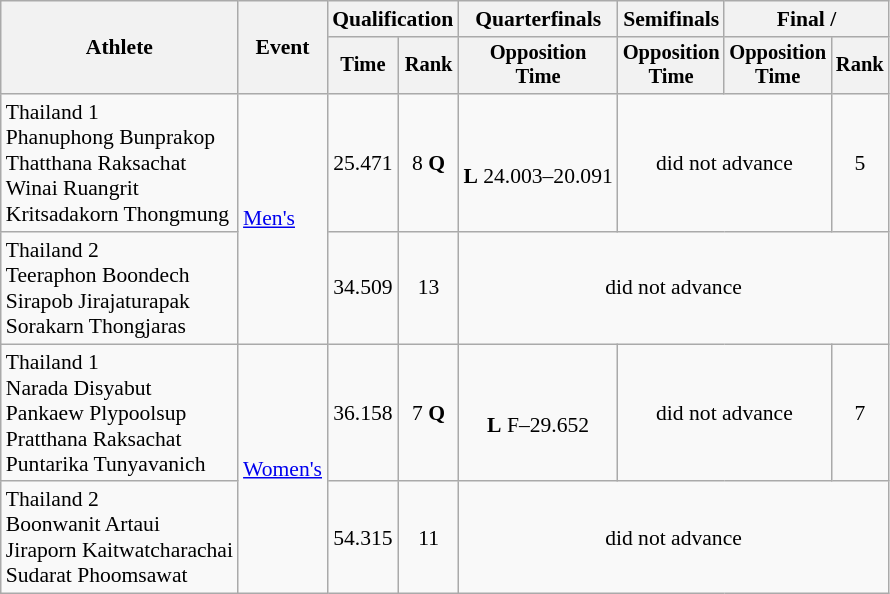<table class=wikitable style="font-size:90%; text-align:center;">
<tr>
<th rowspan="2">Athlete</th>
<th rowspan="2">Event</th>
<th colspan=2>Qualification</th>
<th>Quarterfinals</th>
<th>Semifinals</th>
<th colspan=2>Final / </th>
</tr>
<tr style="font-size:95%">
<th>Time</th>
<th>Rank</th>
<th>Opposition<br>Time</th>
<th>Opposition<br>Time</th>
<th>Opposition<br>Time</th>
<th>Rank</th>
</tr>
<tr>
<td align=left>Thailand 1<br>Phanuphong Bunprakop<br>Thatthana Raksachat<br>Winai Ruangrit<br>Kritsadakorn Thongmung</td>
<td align=left rowspan=2><a href='#'>Men's</a></td>
<td>25.471</td>
<td>8 <strong>Q</strong></td>
<td><br><strong>L</strong> 24.003–20.091</td>
<td colspan=2>did not advance</td>
<td>5</td>
</tr>
<tr>
<td align=left>Thailand 2<br>Teeraphon Boondech<br>Sirapob Jirajaturapak<br>Sorakarn Thongjaras</td>
<td>34.509</td>
<td>13</td>
<td colspan=4>did not advance</td>
</tr>
<tr>
<td align=left>Thailand 1<br>Narada Disyabut<br>Pankaew Plypoolsup<br>Pratthana Raksachat<br>Puntarika Tunyavanich</td>
<td align=left rowspan=2><a href='#'>Women's</a></td>
<td>36.158</td>
<td>7 <strong>Q</strong></td>
<td><br><strong>L</strong> F–29.652</td>
<td colspan=2>did not advance</td>
<td>7</td>
</tr>
<tr>
<td align=left>Thailand 2<br>Boonwanit Artaui<br>Jiraporn Kaitwatcharachai<br>Sudarat Phoomsawat</td>
<td>54.315</td>
<td>11</td>
<td colspan=4>did not advance</td>
</tr>
</table>
